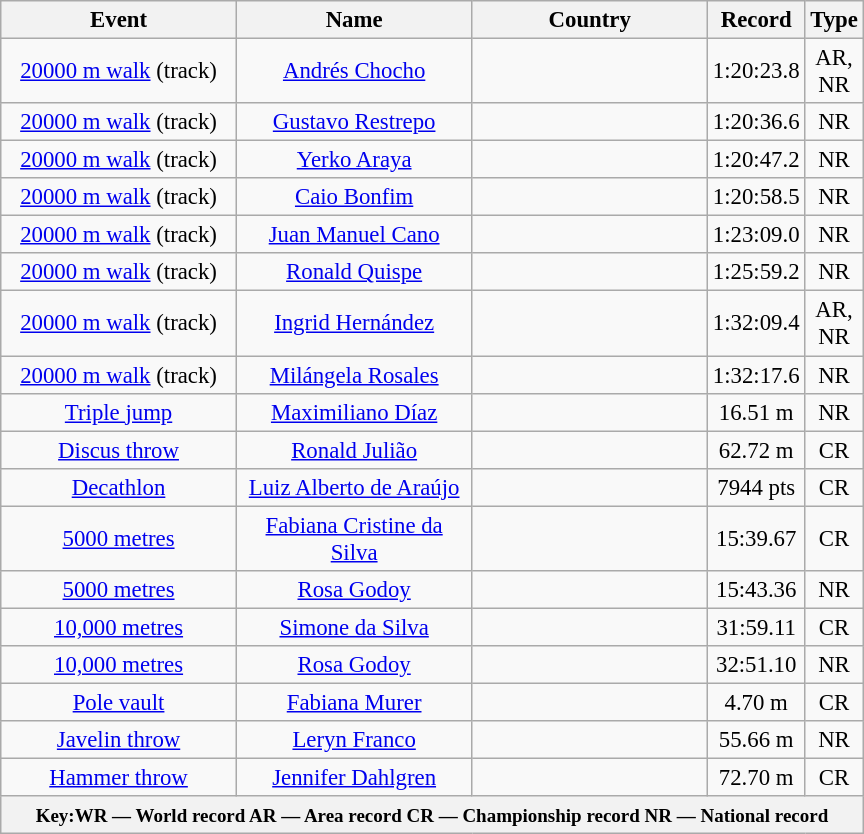<table class="wikitable sortable" style="text-align: center; font-size:95%">
<tr>
<th width="150">Event</th>
<th width="150">Name</th>
<th width="150">Country</th>
<th width="25">Record</th>
<th width="25">Type</th>
</tr>
<tr>
<td><a href='#'>20000 m walk</a> (track)</td>
<td><a href='#'>Andrés Chocho</a></td>
<td></td>
<td>1:20:23.8</td>
<td>AR, NR</td>
</tr>
<tr>
<td><a href='#'>20000 m walk</a> (track)</td>
<td><a href='#'>Gustavo Restrepo</a></td>
<td></td>
<td>1:20:36.6</td>
<td>NR</td>
</tr>
<tr>
<td><a href='#'>20000 m walk</a> (track)</td>
<td><a href='#'>Yerko Araya</a></td>
<td></td>
<td>1:20:47.2</td>
<td>NR</td>
</tr>
<tr>
<td><a href='#'>20000 m walk</a> (track)</td>
<td><a href='#'>Caio Bonfim</a></td>
<td></td>
<td>1:20:58.5</td>
<td>NR</td>
</tr>
<tr>
<td><a href='#'>20000 m walk</a> (track)</td>
<td><a href='#'>Juan Manuel Cano</a></td>
<td></td>
<td>1:23:09.0</td>
<td>NR</td>
</tr>
<tr>
<td><a href='#'>20000 m walk</a> (track)</td>
<td><a href='#'>Ronald Quispe</a></td>
<td></td>
<td>1:25:59.2</td>
<td>NR</td>
</tr>
<tr>
<td><a href='#'>20000 m walk</a> (track)</td>
<td><a href='#'>Ingrid Hernández</a></td>
<td></td>
<td>1:32:09.4</td>
<td>AR, NR</td>
</tr>
<tr>
<td><a href='#'>20000 m walk</a> (track)</td>
<td><a href='#'>Milángela Rosales</a></td>
<td></td>
<td>1:32:17.6</td>
<td>NR</td>
</tr>
<tr>
<td><a href='#'>Triple jump</a></td>
<td><a href='#'>Maximiliano Díaz</a></td>
<td></td>
<td>16.51 m</td>
<td>NR</td>
</tr>
<tr>
<td><a href='#'>Discus throw</a></td>
<td><a href='#'>Ronald Julião</a></td>
<td></td>
<td>62.72 m</td>
<td>CR</td>
</tr>
<tr>
<td><a href='#'>Decathlon</a></td>
<td><a href='#'>Luiz Alberto de Araújo</a></td>
<td></td>
<td>7944 pts</td>
<td>CR</td>
</tr>
<tr>
<td><a href='#'>5000 metres</a></td>
<td><a href='#'>Fabiana Cristine da Silva</a></td>
<td></td>
<td>15:39.67</td>
<td>CR</td>
</tr>
<tr>
<td><a href='#'>5000 metres</a></td>
<td><a href='#'>Rosa Godoy</a></td>
<td></td>
<td>15:43.36</td>
<td>NR</td>
</tr>
<tr>
<td><a href='#'>10,000 metres</a></td>
<td><a href='#'>Simone da Silva</a></td>
<td></td>
<td>31:59.11</td>
<td>CR</td>
</tr>
<tr>
<td><a href='#'>10,000 metres</a></td>
<td><a href='#'>Rosa Godoy</a></td>
<td></td>
<td>32:51.10</td>
<td>NR</td>
</tr>
<tr>
<td><a href='#'>Pole vault</a></td>
<td><a href='#'>Fabiana Murer</a></td>
<td></td>
<td>4.70 m</td>
<td>CR</td>
</tr>
<tr>
<td><a href='#'>Javelin throw</a></td>
<td><a href='#'>Leryn Franco</a></td>
<td></td>
<td>55.66 m</td>
<td>NR</td>
</tr>
<tr>
<td><a href='#'>Hammer throw</a></td>
<td><a href='#'>Jennifer Dahlgren</a></td>
<td></td>
<td>72.70 m</td>
<td>CR</td>
</tr>
<tr>
<th colspan=5><small>Key:WR — World record  AR — Area record  CR — Championship record  NR — National record</small></th>
</tr>
</table>
